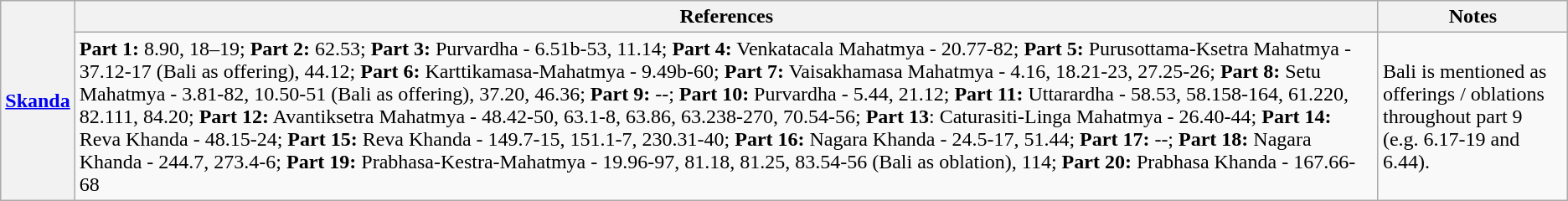<table class="wikitable">
<tr>
<th rowspan="2"><a href='#'>Skanda</a></th>
<th>References</th>
<th>Notes</th>
</tr>
<tr>
<td><strong>Part 1:</strong> 8.90, 18–19; <strong>Part 2:</strong> 62.53; <strong>Part 3:</strong> Purvardha - 6.51b-53, 11.14; <strong>Part 4:</strong> Venkatacala Mahatmya - 20.77-82; <strong>Part 5:</strong> Purusottama-Ksetra Mahatmya - 37.12-17 (Bali as offering), 44.12; <strong>Part 6:</strong> Karttikamasa-Mahatmya - 9.49b-60; <strong>Part 7:</strong> Vaisakhamasa Mahatmya - 4.16, 18.21-23, 27.25-26; <strong>Part 8:</strong> Setu Mahatmya - 3.81-82, 10.50-51 (Bali as offering), 37.20, 46.36; <strong>Part 9:</strong> --; <strong>Part 10:</strong> Purvardha - 5.44, 21.12; <strong>Part 11:</strong> Uttarardha - 58.53, 58.158-164, 61.220, 82.111, 84.20; <strong>Part 12:</strong> Avantiksetra Mahatmya - 48.42-50, 63.1-8, 63.86, 63.238-270, 70.54-56; <strong>Part 13</strong>: Caturasiti-Linga Mahatmya - 26.40-44; <strong>Part 14:</strong> Reva Khanda - 48.15-24; <strong>Part 15:</strong> Reva Khanda - 149.7-15, 151.1-7, 230.31-40; <strong>Part 16:</strong> Nagara Khanda - 24.5-17, 51.44; <strong>Part 17:</strong> --; <strong>Part 18:</strong> Nagara Khanda - 244.7, 273.4-6; <strong>Part 19:</strong> Prabhasa-Kestra-Mahatmya - 19.96-97, 81.18, 81.25, 83.54-56 (Bali as oblation), 114; <strong>Part 20:</strong> Prabhasa Khanda - 167.66-68</td>
<td>Bali is mentioned as offerings / oblations throughout part 9 (e.g. 6.17-19 and 6.44).</td>
</tr>
</table>
